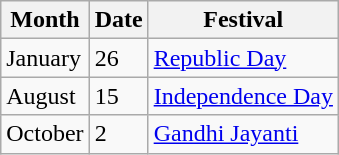<table class="wikitable">
<tr>
<th>Month</th>
<th>Date</th>
<th>Festival</th>
</tr>
<tr>
<td>January</td>
<td>26</td>
<td><a href='#'>Republic Day</a></td>
</tr>
<tr>
<td>August</td>
<td>15</td>
<td><a href='#'>Independence Day</a></td>
</tr>
<tr>
<td>October</td>
<td>2</td>
<td><a href='#'>Gandhi Jayanti</a></td>
</tr>
</table>
